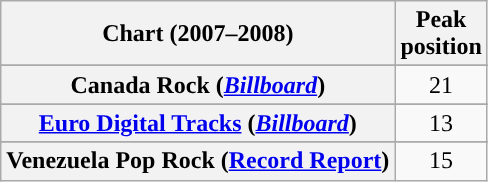<table class="wikitable plainrowheaders sortable" style="text-align:center">
<tr>
<th scope="col">Chart (2007–2008)</th>
<th scope="col">Peak<br>position</th>
</tr>
<tr>
</tr>
<tr>
</tr>
<tr>
</tr>
<tr>
<th scope="row">Canada Rock (<em><a href='#'>Billboard</a></em>)</th>
<td>21</td>
</tr>
<tr>
</tr>
<tr>
<th scope="row"><a href='#'>Euro Digital Tracks</a> (<em><a href='#'>Billboard</a></em>)</th>
<td>13</td>
</tr>
<tr>
</tr>
<tr>
</tr>
<tr>
</tr>
<tr>
</tr>
<tr>
</tr>
<tr>
</tr>
<tr>
</tr>
<tr>
</tr>
<tr>
<th scope="row">Venezuela Pop Rock (<a href='#'>Record Report</a>)</th>
<td>15</td>
</tr>
</table>
